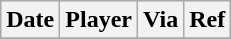<table class="wikitable">
<tr style="background:#ddd; text-align:center;">
<th>Date</th>
<th>Player</th>
<th>Via</th>
<th>Ref</th>
</tr>
<tr>
</tr>
</table>
